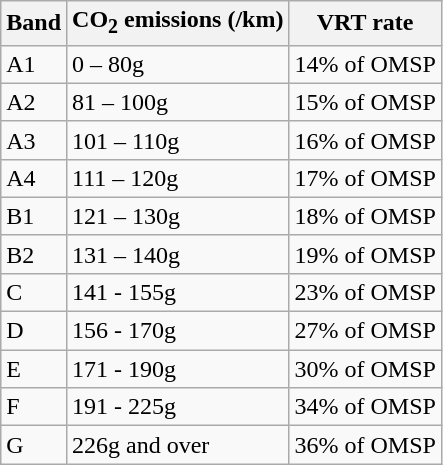<table class="wikitable">
<tr>
<th>Band</th>
<th>CO<sub>2</sub> emissions (/km)</th>
<th>VRT rate</th>
</tr>
<tr>
<td>A1</td>
<td>0 – 80g</td>
<td>14% of OMSP</td>
</tr>
<tr>
<td>A2</td>
<td>81 – 100g</td>
<td>15% of OMSP</td>
</tr>
<tr>
<td>A3</td>
<td>101 – 110g</td>
<td>16% of OMSP</td>
</tr>
<tr>
<td>A4</td>
<td>111 – 120g</td>
<td>17% of OMSP</td>
</tr>
<tr>
<td>B1</td>
<td>121 – 130g</td>
<td>18% of OMSP</td>
</tr>
<tr>
<td>B2</td>
<td>131 – 140g</td>
<td>19% of OMSP</td>
</tr>
<tr>
<td>C</td>
<td>141 - 155g</td>
<td>23% of OMSP</td>
</tr>
<tr>
<td>D</td>
<td>156 - 170g</td>
<td>27% of OMSP</td>
</tr>
<tr>
<td>E</td>
<td>171 - 190g</td>
<td>30% of OMSP</td>
</tr>
<tr>
<td>F</td>
<td>191 - 225g</td>
<td>34% of OMSP</td>
</tr>
<tr>
<td>G</td>
<td>226g and over</td>
<td>36% of OMSP</td>
</tr>
</table>
